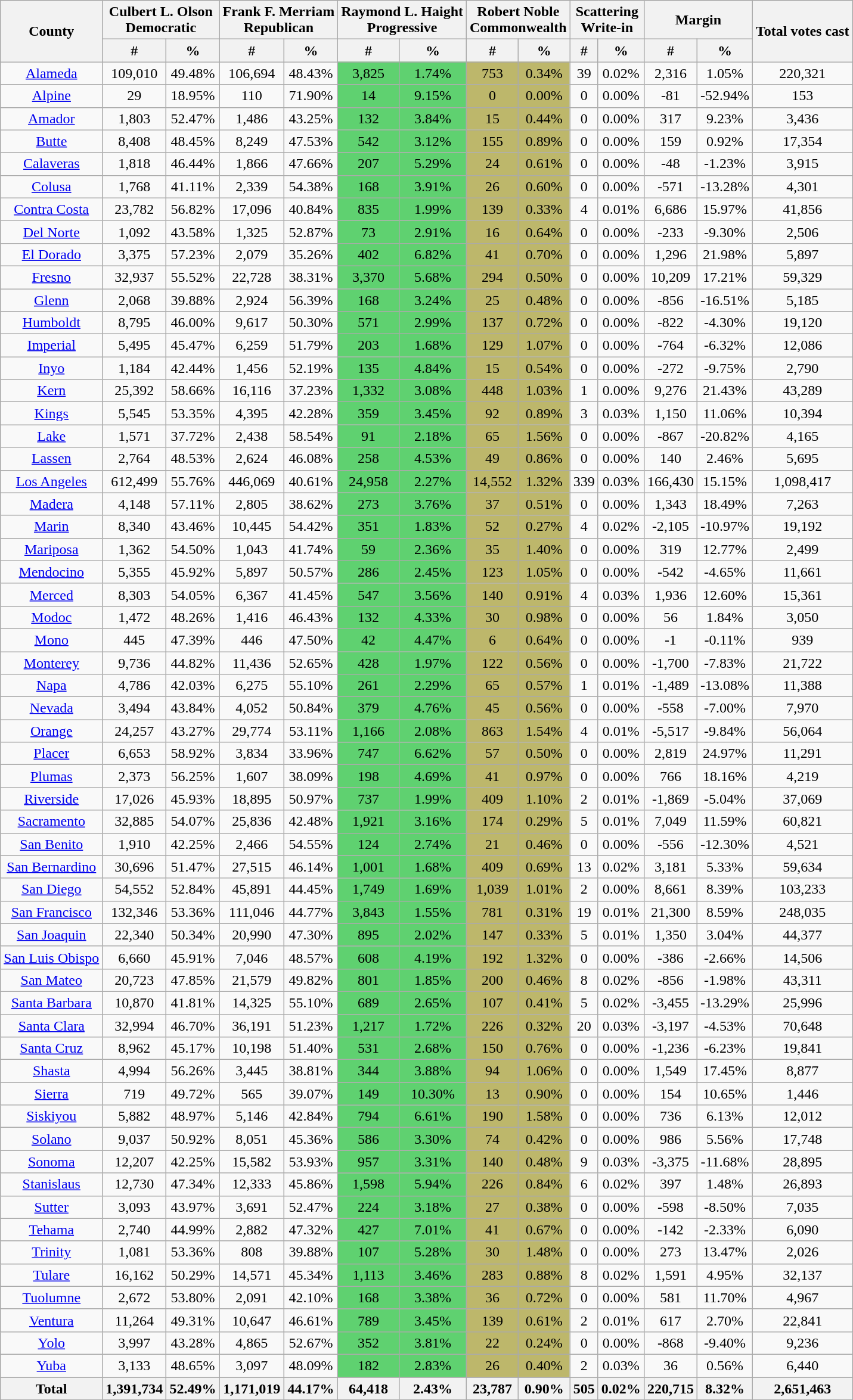<table class="wikitable sortable" style="text-align:center">
<tr>
<th rowspan="2">County</th>
<th style="text-align:center;" colspan="2">Culbert L. Olson<br>Democratic</th>
<th style="text-align:center;" colspan="2">Frank F. Merriam<br>Republican</th>
<th style="text-align:center;" colspan="2">Raymond L. Haight<br>Progressive</th>
<th style="text-align:center;" colspan="2">Robert Noble<br>Commonwealth</th>
<th style="text-align:center;" colspan="2">Scattering<br>Write-in</th>
<th style="text-align:center;" colspan="2">Margin</th>
<th style="text-align:center;" rowspan="2">Total votes cast</th>
</tr>
<tr>
<th style="text-align:center;" data-sort-type="number">#</th>
<th style="text-align:center;" data-sort-type="number">%</th>
<th style="text-align:center;" data-sort-type="number">#</th>
<th style="text-align:center;" data-sort-type="number">%</th>
<th style="text-align:center;" data-sort-type="number">#</th>
<th style="text-align:center;" data-sort-type="number">%</th>
<th style="text-align:center;" data-sort-type="number">#</th>
<th style="text-align:center;" data-sort-type="number">%</th>
<th style="text-align:center;" data-sort-type="number">#</th>
<th style="text-align:center;" data-sort-type="number">%</th>
<th style="text-align:center;" data-sort-type="number">#</th>
<th style="text-align:center;" data-sort-type="number">%</th>
</tr>
<tr style="text-align:center;">
<td><a href='#'>Alameda</a></td>
<td>109,010</td>
<td>49.48%</td>
<td>106,694</td>
<td>48.43%</td>
<td bgcolor="#5FD170">3,825</td>
<td bgcolor="#5FD170">1.74%</td>
<td bgcolor="#BDB76B">753</td>
<td bgcolor="#BDB76B">0.34%</td>
<td>39</td>
<td>0.02%</td>
<td>2,316</td>
<td>1.05%</td>
<td>220,321</td>
</tr>
<tr style="text-align:center;">
<td><a href='#'>Alpine</a></td>
<td>29</td>
<td>18.95%</td>
<td>110</td>
<td>71.90%</td>
<td bgcolor="#5FD170">14</td>
<td bgcolor="#5FD170">9.15%</td>
<td bgcolor="#BDB76B">0</td>
<td bgcolor="#BDB76B">0.00%</td>
<td>0</td>
<td>0.00%</td>
<td>-81</td>
<td>-52.94%</td>
<td>153</td>
</tr>
<tr style="text-align:center;">
<td><a href='#'>Amador</a></td>
<td>1,803</td>
<td>52.47%</td>
<td>1,486</td>
<td>43.25%</td>
<td bgcolor="#5FD170">132</td>
<td bgcolor="#5FD170">3.84%</td>
<td bgcolor="#BDB76B">15</td>
<td bgcolor="#BDB76B">0.44%</td>
<td>0</td>
<td>0.00%</td>
<td>317</td>
<td>9.23%</td>
<td>3,436</td>
</tr>
<tr style="text-align:center;">
<td><a href='#'>Butte</a></td>
<td>8,408</td>
<td>48.45%</td>
<td>8,249</td>
<td>47.53%</td>
<td bgcolor="#5FD170">542</td>
<td bgcolor="#5FD170">3.12%</td>
<td bgcolor="#BDB76B">155</td>
<td bgcolor="#BDB76B">0.89%</td>
<td>0</td>
<td>0.00%</td>
<td>159</td>
<td>0.92%</td>
<td>17,354</td>
</tr>
<tr style="text-align:center;">
<td><a href='#'>Calaveras</a></td>
<td>1,818</td>
<td>46.44%</td>
<td>1,866</td>
<td>47.66%</td>
<td bgcolor="#5FD170">207</td>
<td bgcolor="#5FD170">5.29%</td>
<td bgcolor="#BDB76B">24</td>
<td bgcolor="#BDB76B">0.61%</td>
<td>0</td>
<td>0.00%</td>
<td>-48</td>
<td>-1.23%</td>
<td>3,915</td>
</tr>
<tr style="text-align:center;">
<td><a href='#'>Colusa</a></td>
<td>1,768</td>
<td>41.11%</td>
<td>2,339</td>
<td>54.38%</td>
<td bgcolor="#5FD170">168</td>
<td bgcolor="#5FD170">3.91%</td>
<td bgcolor="#BDB76B">26</td>
<td bgcolor="#BDB76B">0.60%</td>
<td>0</td>
<td>0.00%</td>
<td>-571</td>
<td>-13.28%</td>
<td>4,301</td>
</tr>
<tr style="text-align:center;">
<td><a href='#'>Contra Costa</a></td>
<td>23,782</td>
<td>56.82%</td>
<td>17,096</td>
<td>40.84%</td>
<td bgcolor="#5FD170">835</td>
<td bgcolor="#5FD170">1.99%</td>
<td bgcolor="#BDB76B">139</td>
<td bgcolor="#BDB76B">0.33%</td>
<td>4</td>
<td>0.01%</td>
<td>6,686</td>
<td>15.97%</td>
<td>41,856</td>
</tr>
<tr style="text-align:center;">
<td><a href='#'>Del Norte</a></td>
<td>1,092</td>
<td>43.58%</td>
<td>1,325</td>
<td>52.87%</td>
<td bgcolor="#5FD170">73</td>
<td bgcolor="#5FD170">2.91%</td>
<td bgcolor="#BDB76B">16</td>
<td bgcolor="#BDB76B">0.64%</td>
<td>0</td>
<td>0.00%</td>
<td>-233</td>
<td>-9.30%</td>
<td>2,506</td>
</tr>
<tr style="text-align:center;">
<td><a href='#'>El Dorado</a></td>
<td>3,375</td>
<td>57.23%</td>
<td>2,079</td>
<td>35.26%</td>
<td bgcolor="#5FD170">402</td>
<td bgcolor="#5FD170">6.82%</td>
<td bgcolor="#BDB76B">41</td>
<td bgcolor="#BDB76B">0.70%</td>
<td>0</td>
<td>0.00%</td>
<td>1,296</td>
<td>21.98%</td>
<td>5,897</td>
</tr>
<tr style="text-align:center;">
<td><a href='#'>Fresno</a></td>
<td>32,937</td>
<td>55.52%</td>
<td>22,728</td>
<td>38.31%</td>
<td bgcolor="#5FD170">3,370</td>
<td bgcolor="#5FD170">5.68%</td>
<td bgcolor="#BDB76B">294</td>
<td bgcolor="#BDB76B">0.50%</td>
<td>0</td>
<td>0.00%</td>
<td>10,209</td>
<td>17.21%</td>
<td>59,329</td>
</tr>
<tr style="text-align:center;">
<td><a href='#'>Glenn</a></td>
<td>2,068</td>
<td>39.88%</td>
<td>2,924</td>
<td>56.39%</td>
<td bgcolor="#5FD170">168</td>
<td bgcolor="#5FD170">3.24%</td>
<td bgcolor="#BDB76B">25</td>
<td bgcolor="#BDB76B">0.48%</td>
<td>0</td>
<td>0.00%</td>
<td>-856</td>
<td>-16.51%</td>
<td>5,185</td>
</tr>
<tr style="text-align:center;">
<td><a href='#'>Humboldt</a></td>
<td>8,795</td>
<td>46.00%</td>
<td>9,617</td>
<td>50.30%</td>
<td bgcolor="#5FD170">571</td>
<td bgcolor="#5FD170">2.99%</td>
<td bgcolor="#BDB76B">137</td>
<td bgcolor="#BDB76B">0.72%</td>
<td>0</td>
<td>0.00%</td>
<td>-822</td>
<td>-4.30%</td>
<td>19,120</td>
</tr>
<tr style="text-align:center;">
<td><a href='#'>Imperial</a></td>
<td>5,495</td>
<td>45.47%</td>
<td>6,259</td>
<td>51.79%</td>
<td bgcolor="#5FD170">203</td>
<td bgcolor="#5FD170">1.68%</td>
<td bgcolor="#BDB76B">129</td>
<td bgcolor="#BDB76B">1.07%</td>
<td>0</td>
<td>0.00%</td>
<td>-764</td>
<td>-6.32%</td>
<td>12,086</td>
</tr>
<tr style="text-align:center;">
<td><a href='#'>Inyo</a></td>
<td>1,184</td>
<td>42.44%</td>
<td>1,456</td>
<td>52.19%</td>
<td bgcolor="#5FD170">135</td>
<td bgcolor="#5FD170">4.84%</td>
<td bgcolor="#BDB76B">15</td>
<td bgcolor="#BDB76B">0.54%</td>
<td>0</td>
<td>0.00%</td>
<td>-272</td>
<td>-9.75%</td>
<td>2,790</td>
</tr>
<tr style="text-align:center;">
<td><a href='#'>Kern</a></td>
<td>25,392</td>
<td>58.66%</td>
<td>16,116</td>
<td>37.23%</td>
<td bgcolor="#5FD170">1,332</td>
<td bgcolor="#5FD170">3.08%</td>
<td bgcolor="#BDB76B">448</td>
<td bgcolor="#BDB76B">1.03%</td>
<td>1</td>
<td>0.00%</td>
<td>9,276</td>
<td>21.43%</td>
<td>43,289</td>
</tr>
<tr style="text-align:center;">
<td><a href='#'>Kings</a></td>
<td>5,545</td>
<td>53.35%</td>
<td>4,395</td>
<td>42.28%</td>
<td bgcolor="#5FD170">359</td>
<td bgcolor="#5FD170">3.45%</td>
<td bgcolor="#BDB76B">92</td>
<td bgcolor="#BDB76B">0.89%</td>
<td>3</td>
<td>0.03%</td>
<td>1,150</td>
<td>11.06%</td>
<td>10,394</td>
</tr>
<tr style="text-align:center;">
<td><a href='#'>Lake</a></td>
<td>1,571</td>
<td>37.72%</td>
<td>2,438</td>
<td>58.54%</td>
<td bgcolor="#5FD170">91</td>
<td bgcolor="#5FD170">2.18%</td>
<td bgcolor="#BDB76B">65</td>
<td bgcolor="#BDB76B">1.56%</td>
<td>0</td>
<td>0.00%</td>
<td>-867</td>
<td>-20.82%</td>
<td>4,165</td>
</tr>
<tr style="text-align:center;">
<td><a href='#'>Lassen</a></td>
<td>2,764</td>
<td>48.53%</td>
<td>2,624</td>
<td>46.08%</td>
<td bgcolor="#5FD170">258</td>
<td bgcolor="#5FD170">4.53%</td>
<td bgcolor="#BDB76B">49</td>
<td bgcolor="#BDB76B">0.86%</td>
<td>0</td>
<td>0.00%</td>
<td>140</td>
<td>2.46%</td>
<td>5,695</td>
</tr>
<tr style="text-align:center;">
<td><a href='#'>Los Angeles</a></td>
<td>612,499</td>
<td>55.76%</td>
<td>446,069</td>
<td>40.61%</td>
<td bgcolor="#5FD170">24,958</td>
<td bgcolor="#5FD170">2.27%</td>
<td bgcolor="#BDB76B">14,552</td>
<td bgcolor="#BDB76B">1.32%</td>
<td>339</td>
<td>0.03%</td>
<td>166,430</td>
<td>15.15%</td>
<td>1,098,417</td>
</tr>
<tr style="text-align:center;">
<td><a href='#'>Madera</a></td>
<td>4,148</td>
<td>57.11%</td>
<td>2,805</td>
<td>38.62%</td>
<td bgcolor="#5FD170">273</td>
<td bgcolor="#5FD170">3.76%</td>
<td bgcolor="#BDB76B">37</td>
<td bgcolor="#BDB76B">0.51%</td>
<td>0</td>
<td>0.00%</td>
<td>1,343</td>
<td>18.49%</td>
<td>7,263</td>
</tr>
<tr style="text-align:center;">
<td><a href='#'>Marin</a></td>
<td>8,340</td>
<td>43.46%</td>
<td>10,445</td>
<td>54.42%</td>
<td bgcolor="#5FD170">351</td>
<td bgcolor="#5FD170">1.83%</td>
<td bgcolor="#BDB76B">52</td>
<td bgcolor="#BDB76B">0.27%</td>
<td>4</td>
<td>0.02%</td>
<td>-2,105</td>
<td>-10.97%</td>
<td>19,192</td>
</tr>
<tr style="text-align:center;">
<td><a href='#'>Mariposa</a></td>
<td>1,362</td>
<td>54.50%</td>
<td>1,043</td>
<td>41.74%</td>
<td bgcolor="#5FD170">59</td>
<td bgcolor="#5FD170">2.36%</td>
<td bgcolor="#BDB76B">35</td>
<td bgcolor="#BDB76B">1.40%</td>
<td>0</td>
<td>0.00%</td>
<td>319</td>
<td>12.77%</td>
<td>2,499</td>
</tr>
<tr style="text-align:center;">
<td><a href='#'>Mendocino</a></td>
<td>5,355</td>
<td>45.92%</td>
<td>5,897</td>
<td>50.57%</td>
<td bgcolor="#5FD170">286</td>
<td bgcolor="#5FD170">2.45%</td>
<td bgcolor="#BDB76B">123</td>
<td bgcolor="#BDB76B">1.05%</td>
<td>0</td>
<td>0.00%</td>
<td>-542</td>
<td>-4.65%</td>
<td>11,661</td>
</tr>
<tr style="text-align:center;">
<td><a href='#'>Merced</a></td>
<td>8,303</td>
<td>54.05%</td>
<td>6,367</td>
<td>41.45%</td>
<td bgcolor="#5FD170">547</td>
<td bgcolor="#5FD170">3.56%</td>
<td bgcolor="#BDB76B">140</td>
<td bgcolor="#BDB76B">0.91%</td>
<td>4</td>
<td>0.03%</td>
<td>1,936</td>
<td>12.60%</td>
<td>15,361</td>
</tr>
<tr style="text-align:center;">
<td><a href='#'>Modoc</a></td>
<td>1,472</td>
<td>48.26%</td>
<td>1,416</td>
<td>46.43%</td>
<td bgcolor="#5FD170">132</td>
<td bgcolor="#5FD170">4.33%</td>
<td bgcolor="#BDB76B">30</td>
<td bgcolor="#BDB76B">0.98%</td>
<td>0</td>
<td>0.00%</td>
<td>56</td>
<td>1.84%</td>
<td>3,050</td>
</tr>
<tr style="text-align:center;">
<td><a href='#'>Mono</a></td>
<td>445</td>
<td>47.39%</td>
<td>446</td>
<td>47.50%</td>
<td bgcolor="#5FD170">42</td>
<td bgcolor="#5FD170">4.47%</td>
<td bgcolor="#BDB76B">6</td>
<td bgcolor="#BDB76B">0.64%</td>
<td>0</td>
<td>0.00%</td>
<td>-1</td>
<td>-0.11%</td>
<td>939</td>
</tr>
<tr style="text-align:center;">
<td><a href='#'>Monterey</a></td>
<td>9,736</td>
<td>44.82%</td>
<td>11,436</td>
<td>52.65%</td>
<td bgcolor="#5FD170">428</td>
<td bgcolor="#5FD170">1.97%</td>
<td bgcolor="#BDB76B">122</td>
<td bgcolor="#BDB76B">0.56%</td>
<td>0</td>
<td>0.00%</td>
<td>-1,700</td>
<td>-7.83%</td>
<td>21,722</td>
</tr>
<tr style="text-align:center;">
<td><a href='#'>Napa</a></td>
<td>4,786</td>
<td>42.03%</td>
<td>6,275</td>
<td>55.10%</td>
<td bgcolor="#5FD170">261</td>
<td bgcolor="#5FD170">2.29%</td>
<td bgcolor="#BDB76B">65</td>
<td bgcolor="#BDB76B">0.57%</td>
<td>1</td>
<td>0.01%</td>
<td>-1,489</td>
<td>-13.08%</td>
<td>11,388</td>
</tr>
<tr style="text-align:center;">
<td><a href='#'>Nevada</a></td>
<td>3,494</td>
<td>43.84%</td>
<td>4,052</td>
<td>50.84%</td>
<td bgcolor="#5FD170">379</td>
<td bgcolor="#5FD170">4.76%</td>
<td bgcolor="#BDB76B">45</td>
<td bgcolor="#BDB76B">0.56%</td>
<td>0</td>
<td>0.00%</td>
<td>-558</td>
<td>-7.00%</td>
<td>7,970</td>
</tr>
<tr style="text-align:center;">
<td><a href='#'>Orange</a></td>
<td>24,257</td>
<td>43.27%</td>
<td>29,774</td>
<td>53.11%</td>
<td bgcolor="#5FD170">1,166</td>
<td bgcolor="#5FD170">2.08%</td>
<td bgcolor="#BDB76B">863</td>
<td bgcolor="#BDB76B">1.54%</td>
<td>4</td>
<td>0.01%</td>
<td>-5,517</td>
<td>-9.84%</td>
<td>56,064</td>
</tr>
<tr style="text-align:center;">
<td><a href='#'>Placer</a></td>
<td>6,653</td>
<td>58.92%</td>
<td>3,834</td>
<td>33.96%</td>
<td bgcolor="#5FD170">747</td>
<td bgcolor="#5FD170">6.62%</td>
<td bgcolor="#BDB76B">57</td>
<td bgcolor="#BDB76B">0.50%</td>
<td>0</td>
<td>0.00%</td>
<td>2,819</td>
<td>24.97%</td>
<td>11,291</td>
</tr>
<tr style="text-align:center;">
<td><a href='#'>Plumas</a></td>
<td>2,373</td>
<td>56.25%</td>
<td>1,607</td>
<td>38.09%</td>
<td bgcolor="#5FD170">198</td>
<td bgcolor="#5FD170">4.69%</td>
<td bgcolor="#BDB76B">41</td>
<td bgcolor="#BDB76B">0.97%</td>
<td>0</td>
<td>0.00%</td>
<td>766</td>
<td>18.16%</td>
<td>4,219</td>
</tr>
<tr style="text-align:center;">
<td><a href='#'>Riverside</a></td>
<td>17,026</td>
<td>45.93%</td>
<td>18,895</td>
<td>50.97%</td>
<td bgcolor="#5FD170">737</td>
<td bgcolor="#5FD170">1.99%</td>
<td bgcolor="#BDB76B">409</td>
<td bgcolor="#BDB76B">1.10%</td>
<td>2</td>
<td>0.01%</td>
<td>-1,869</td>
<td>-5.04%</td>
<td>37,069</td>
</tr>
<tr style="text-align:center;">
<td><a href='#'>Sacramento</a></td>
<td>32,885</td>
<td>54.07%</td>
<td>25,836</td>
<td>42.48%</td>
<td bgcolor="#5FD170">1,921</td>
<td bgcolor="#5FD170">3.16%</td>
<td bgcolor="#BDB76B">174</td>
<td bgcolor="#BDB76B">0.29%</td>
<td>5</td>
<td>0.01%</td>
<td>7,049</td>
<td>11.59%</td>
<td>60,821</td>
</tr>
<tr style="text-align:center;">
<td><a href='#'>San Benito</a></td>
<td>1,910</td>
<td>42.25%</td>
<td>2,466</td>
<td>54.55%</td>
<td bgcolor="#5FD170">124</td>
<td bgcolor="#5FD170">2.74%</td>
<td bgcolor="#BDB76B">21</td>
<td bgcolor="#BDB76B">0.46%</td>
<td>0</td>
<td>0.00%</td>
<td>-556</td>
<td>-12.30%</td>
<td>4,521</td>
</tr>
<tr style="text-align:center;">
<td><a href='#'>San Bernardino</a></td>
<td>30,696</td>
<td>51.47%</td>
<td>27,515</td>
<td>46.14%</td>
<td bgcolor="#5FD170">1,001</td>
<td bgcolor="#5FD170">1.68%</td>
<td bgcolor="#BDB76B">409</td>
<td bgcolor="#BDB76B">0.69%</td>
<td>13</td>
<td>0.02%</td>
<td>3,181</td>
<td>5.33%</td>
<td>59,634</td>
</tr>
<tr style="text-align:center;">
<td><a href='#'>San Diego</a></td>
<td>54,552</td>
<td>52.84%</td>
<td>45,891</td>
<td>44.45%</td>
<td bgcolor="#5FD170">1,749</td>
<td bgcolor="#5FD170">1.69%</td>
<td bgcolor="#BDB76B">1,039</td>
<td bgcolor="#BDB76B">1.01%</td>
<td>2</td>
<td>0.00%</td>
<td>8,661</td>
<td>8.39%</td>
<td>103,233</td>
</tr>
<tr style="text-align:center;">
<td><a href='#'>San Francisco</a></td>
<td>132,346</td>
<td>53.36%</td>
<td>111,046</td>
<td>44.77%</td>
<td bgcolor="#5FD170">3,843</td>
<td bgcolor="#5FD170">1.55%</td>
<td bgcolor="#BDB76B">781</td>
<td bgcolor="#BDB76B">0.31%</td>
<td>19</td>
<td>0.01%</td>
<td>21,300</td>
<td>8.59%</td>
<td>248,035</td>
</tr>
<tr style="text-align:center;">
<td><a href='#'>San Joaquin</a></td>
<td>22,340</td>
<td>50.34%</td>
<td>20,990</td>
<td>47.30%</td>
<td bgcolor="#5FD170">895</td>
<td bgcolor="#5FD170">2.02%</td>
<td bgcolor="#BDB76B">147</td>
<td bgcolor="#BDB76B">0.33%</td>
<td>5</td>
<td>0.01%</td>
<td>1,350</td>
<td>3.04%</td>
<td>44,377</td>
</tr>
<tr style="text-align:center;">
<td><a href='#'>San Luis Obispo</a></td>
<td>6,660</td>
<td>45.91%</td>
<td>7,046</td>
<td>48.57%</td>
<td bgcolor="#5FD170">608</td>
<td bgcolor="#5FD170">4.19%</td>
<td bgcolor="#BDB76B">192</td>
<td bgcolor="#BDB76B">1.32%</td>
<td>0</td>
<td>0.00%</td>
<td>-386</td>
<td>-2.66%</td>
<td>14,506</td>
</tr>
<tr style="text-align:center;">
<td><a href='#'>San Mateo</a></td>
<td>20,723</td>
<td>47.85%</td>
<td>21,579</td>
<td>49.82%</td>
<td bgcolor="#5FD170">801</td>
<td bgcolor="#5FD170">1.85%</td>
<td bgcolor="#BDB76B">200</td>
<td bgcolor="#BDB76B">0.46%</td>
<td>8</td>
<td>0.02%</td>
<td>-856</td>
<td>-1.98%</td>
<td>43,311</td>
</tr>
<tr style="text-align:center;">
<td><a href='#'>Santa Barbara</a></td>
<td>10,870</td>
<td>41.81%</td>
<td>14,325</td>
<td>55.10%</td>
<td bgcolor="#5FD170">689</td>
<td bgcolor="#5FD170">2.65%</td>
<td bgcolor="#BDB76B">107</td>
<td bgcolor="#BDB76B">0.41%</td>
<td>5</td>
<td>0.02%</td>
<td>-3,455</td>
<td>-13.29%</td>
<td>25,996</td>
</tr>
<tr style="text-align:center;">
<td><a href='#'>Santa Clara</a></td>
<td>32,994</td>
<td>46.70%</td>
<td>36,191</td>
<td>51.23%</td>
<td bgcolor="#5FD170">1,217</td>
<td bgcolor="#5FD170">1.72%</td>
<td bgcolor="#BDB76B">226</td>
<td bgcolor="#BDB76B">0.32%</td>
<td>20</td>
<td>0.03%</td>
<td>-3,197</td>
<td>-4.53%</td>
<td>70,648</td>
</tr>
<tr style="text-align:center;">
<td><a href='#'>Santa Cruz</a></td>
<td>8,962</td>
<td>45.17%</td>
<td>10,198</td>
<td>51.40%</td>
<td bgcolor="#5FD170">531</td>
<td bgcolor="#5FD170">2.68%</td>
<td bgcolor="#BDB76B">150</td>
<td bgcolor="#BDB76B">0.76%</td>
<td>0</td>
<td>0.00%</td>
<td>-1,236</td>
<td>-6.23%</td>
<td>19,841</td>
</tr>
<tr style="text-align:center;">
<td><a href='#'>Shasta</a></td>
<td>4,994</td>
<td>56.26%</td>
<td>3,445</td>
<td>38.81%</td>
<td bgcolor="#5FD170">344</td>
<td bgcolor="#5FD170">3.88%</td>
<td bgcolor="#BDB76B">94</td>
<td bgcolor="#BDB76B">1.06%</td>
<td>0</td>
<td>0.00%</td>
<td>1,549</td>
<td>17.45%</td>
<td>8,877</td>
</tr>
<tr style="text-align:center;">
<td><a href='#'>Sierra</a></td>
<td>719</td>
<td>49.72%</td>
<td>565</td>
<td>39.07%</td>
<td bgcolor="#5FD170">149</td>
<td bgcolor="#5FD170">10.30%</td>
<td bgcolor="#BDB76B">13</td>
<td bgcolor="#BDB76B">0.90%</td>
<td>0</td>
<td>0.00%</td>
<td>154</td>
<td>10.65%</td>
<td>1,446</td>
</tr>
<tr style="text-align:center;">
<td><a href='#'>Siskiyou</a></td>
<td>5,882</td>
<td>48.97%</td>
<td>5,146</td>
<td>42.84%</td>
<td bgcolor="#5FD170">794</td>
<td bgcolor="#5FD170">6.61%</td>
<td bgcolor="#BDB76B">190</td>
<td bgcolor="#BDB76B">1.58%</td>
<td>0</td>
<td>0.00%</td>
<td>736</td>
<td>6.13%</td>
<td>12,012</td>
</tr>
<tr style="text-align:center;">
<td><a href='#'>Solano</a></td>
<td>9,037</td>
<td>50.92%</td>
<td>8,051</td>
<td>45.36%</td>
<td bgcolor="#5FD170">586</td>
<td bgcolor="#5FD170">3.30%</td>
<td bgcolor="#BDB76B">74</td>
<td bgcolor="#BDB76B">0.42%</td>
<td>0</td>
<td>0.00%</td>
<td>986</td>
<td>5.56%</td>
<td>17,748</td>
</tr>
<tr style="text-align:center;">
<td><a href='#'>Sonoma</a></td>
<td>12,207</td>
<td>42.25%</td>
<td>15,582</td>
<td>53.93%</td>
<td bgcolor="#5FD170">957</td>
<td bgcolor="#5FD170">3.31%</td>
<td bgcolor="#BDB76B">140</td>
<td bgcolor="#BDB76B">0.48%</td>
<td>9</td>
<td>0.03%</td>
<td>-3,375</td>
<td>-11.68%</td>
<td>28,895</td>
</tr>
<tr style="text-align:center;">
<td><a href='#'>Stanislaus</a></td>
<td>12,730</td>
<td>47.34%</td>
<td>12,333</td>
<td>45.86%</td>
<td bgcolor="#5FD170">1,598</td>
<td bgcolor="#5FD170">5.94%</td>
<td bgcolor="#BDB76B">226</td>
<td bgcolor="#BDB76B">0.84%</td>
<td>6</td>
<td>0.02%</td>
<td>397</td>
<td>1.48%</td>
<td>26,893</td>
</tr>
<tr style="text-align:center;">
<td><a href='#'>Sutter</a></td>
<td>3,093</td>
<td>43.97%</td>
<td>3,691</td>
<td>52.47%</td>
<td bgcolor="#5FD170">224</td>
<td bgcolor="#5FD170">3.18%</td>
<td bgcolor="#BDB76B">27</td>
<td bgcolor="#BDB76B">0.38%</td>
<td>0</td>
<td>0.00%</td>
<td>-598</td>
<td>-8.50%</td>
<td>7,035</td>
</tr>
<tr style="text-align:center;">
<td><a href='#'>Tehama</a></td>
<td>2,740</td>
<td>44.99%</td>
<td>2,882</td>
<td>47.32%</td>
<td bgcolor="#5FD170">427</td>
<td bgcolor="#5FD170">7.01%</td>
<td bgcolor="#BDB76B">41</td>
<td bgcolor="#BDB76B">0.67%</td>
<td>0</td>
<td>0.00%</td>
<td>-142</td>
<td>-2.33%</td>
<td>6,090</td>
</tr>
<tr style="text-align:center;">
<td><a href='#'>Trinity</a></td>
<td>1,081</td>
<td>53.36%</td>
<td>808</td>
<td>39.88%</td>
<td bgcolor="#5FD170">107</td>
<td bgcolor="#5FD170">5.28%</td>
<td bgcolor="#BDB76B">30</td>
<td bgcolor="#BDB76B">1.48%</td>
<td>0</td>
<td>0.00%</td>
<td>273</td>
<td>13.47%</td>
<td>2,026</td>
</tr>
<tr style="text-align:center;">
<td><a href='#'>Tulare</a></td>
<td>16,162</td>
<td>50.29%</td>
<td>14,571</td>
<td>45.34%</td>
<td bgcolor="#5FD170">1,113</td>
<td bgcolor="#5FD170">3.46%</td>
<td bgcolor="#BDB76B">283</td>
<td bgcolor="#BDB76B">0.88%</td>
<td>8</td>
<td>0.02%</td>
<td>1,591</td>
<td>4.95%</td>
<td>32,137</td>
</tr>
<tr style="text-align:center;">
<td><a href='#'>Tuolumne</a></td>
<td>2,672</td>
<td>53.80%</td>
<td>2,091</td>
<td>42.10%</td>
<td bgcolor="#5FD170">168</td>
<td bgcolor="#5FD170">3.38%</td>
<td bgcolor="#BDB76B">36</td>
<td bgcolor="#BDB76B">0.72%</td>
<td>0</td>
<td>0.00%</td>
<td>581</td>
<td>11.70%</td>
<td>4,967</td>
</tr>
<tr style="text-align:center;">
<td><a href='#'>Ventura</a></td>
<td>11,264</td>
<td>49.31%</td>
<td>10,647</td>
<td>46.61%</td>
<td bgcolor="#5FD170">789</td>
<td bgcolor="#5FD170">3.45%</td>
<td bgcolor="#BDB76B">139</td>
<td bgcolor="#BDB76B">0.61%</td>
<td>2</td>
<td>0.01%</td>
<td>617</td>
<td>2.70%</td>
<td>22,841</td>
</tr>
<tr style="text-align:center;">
<td><a href='#'>Yolo</a></td>
<td>3,997</td>
<td>43.28%</td>
<td>4,865</td>
<td>52.67%</td>
<td bgcolor="#5FD170">352</td>
<td bgcolor="#5FD170">3.81%</td>
<td bgcolor="#BDB76B">22</td>
<td bgcolor="#BDB76B">0.24%</td>
<td>0</td>
<td>0.00%</td>
<td>-868</td>
<td>-9.40%</td>
<td>9,236</td>
</tr>
<tr style="text-align:center;">
<td><a href='#'>Yuba</a></td>
<td>3,133</td>
<td>48.65%</td>
<td>3,097</td>
<td>48.09%</td>
<td bgcolor="#5FD170">182</td>
<td bgcolor="#5FD170">2.83%</td>
<td bgcolor="#BDB76B">26</td>
<td bgcolor="#BDB76B">0.40%</td>
<td>2</td>
<td>0.03%</td>
<td>36</td>
<td>0.56%</td>
<td>6,440</td>
</tr>
<tr style="text-align:center;">
<th>Total</th>
<th>1,391,734</th>
<th>52.49%</th>
<th>1,171,019</th>
<th>44.17%</th>
<th>64,418</th>
<th>2.43%</th>
<th>23,787</th>
<th>0.90%</th>
<th>505</th>
<th>0.02%</th>
<th>220,715</th>
<th>8.32%</th>
<th>2,651,463</th>
</tr>
</table>
